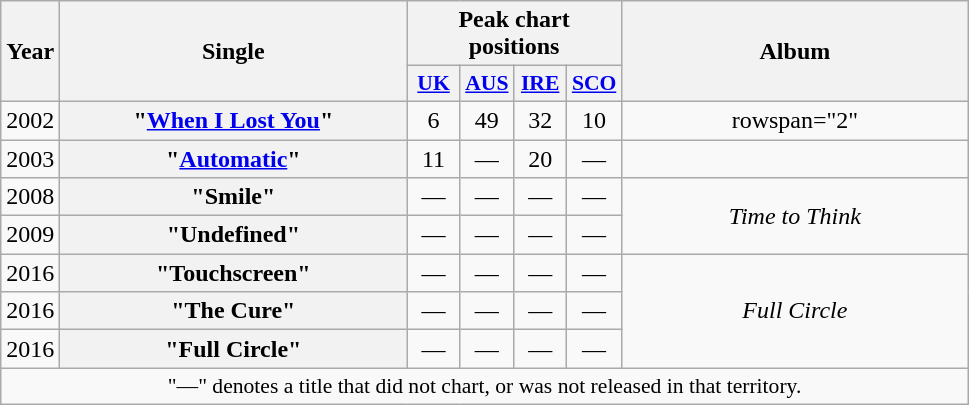<table class="wikitable plainrowheaders" style="text-align:center;">
<tr>
<th scope="col" rowspan="2" style="width:2em;">Year</th>
<th scope="col" rowspan="2" style="width:14em;">Single</th>
<th scope="col" colspan="4">Peak chart positions</th>
<th scope="col" rowspan="2" style="width:14em;">Album</th>
</tr>
<tr>
<th scope="col" style="width:2em; font-size:90%;"><a href='#'>UK</a><br></th>
<th scope="col" style="width:2em; font-size:90%;"><a href='#'>AUS</a><br></th>
<th scope="col" style="width:2em; font-size:90%;"><a href='#'>IRE</a><br></th>
<th scope="col" style="width:2em; font-size:90%;"><a href='#'>SCO</a></th>
</tr>
<tr>
<td>2002</td>
<th scope="row">"<a href='#'>When I Lost You</a>"</th>
<td align="center">6</td>
<td align="center">49</td>
<td align="center">32</td>
<td align="center">10</td>
<td>rowspan="2" </td>
</tr>
<tr>
<td>2003</td>
<th scope="row">"<a href='#'>Automatic</a>"</th>
<td align="center">11</td>
<td align="center">—</td>
<td align="center">20</td>
<td align="center">—</td>
</tr>
<tr>
<td>2008</td>
<th scope="row">"Smile"</th>
<td align="center">—</td>
<td align="center">—</td>
<td align="center">—</td>
<td align="center">—</td>
<td rowspan="2"><em>Time to Think</em></td>
</tr>
<tr>
<td>2009</td>
<th scope="row">"Undefined"</th>
<td align="center">—</td>
<td align="center">—</td>
<td align="center">—</td>
<td align="center">—</td>
</tr>
<tr>
<td>2016</td>
<th scope="row">"Touchscreen"</th>
<td align="center">—</td>
<td align="center">—</td>
<td align="center">—</td>
<td align="center">—</td>
<td rowspan="3"><em>Full Circle</em></td>
</tr>
<tr>
<td>2016</td>
<th scope="row">"The Cure"</th>
<td align="center">—</td>
<td align="center">—</td>
<td align="center">—</td>
<td align="center">—</td>
</tr>
<tr>
<td>2016</td>
<th scope="row">"Full Circle"</th>
<td align="center">—</td>
<td align="center">—</td>
<td align="center">—</td>
<td align="center">—</td>
</tr>
<tr>
<td colspan="15" style="font-size:90%">"—" denotes a title that did not chart, or was not released in that territory.</td>
</tr>
</table>
